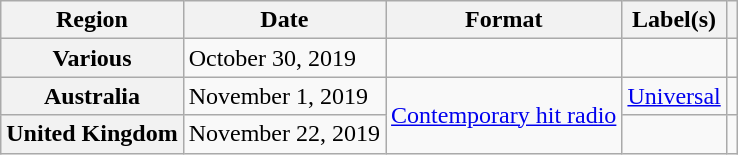<table class="wikitable plainrowheaders">
<tr>
<th scope="col">Region</th>
<th scope="col">Date</th>
<th scope="col">Format</th>
<th scope="col">Label(s)</th>
<th scope="col"></th>
</tr>
<tr>
<th scope="row">Various</th>
<td>October 30, 2019</td>
<td></td>
<td></td>
<td></td>
</tr>
<tr>
<th scope="row">Australia</th>
<td>November 1, 2019</td>
<td rowspan="2"><a href='#'>Contemporary hit radio</a></td>
<td><a href='#'>Universal</a></td>
<td></td>
</tr>
<tr>
<th scope="row">United Kingdom</th>
<td>November 22, 2019</td>
<td></td>
<td></td>
</tr>
</table>
